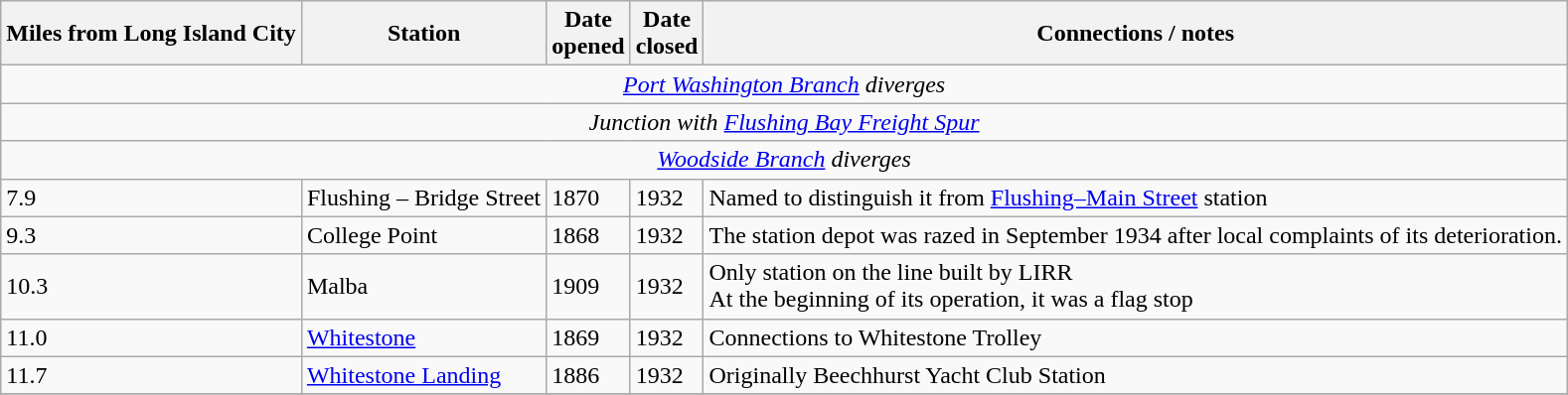<table class="wikitable">
<tr>
<th>Miles from Long Island City</th>
<th>Station</th>
<th>Date<br>opened</th>
<th>Date<br>closed</th>
<th>Connections / notes</th>
</tr>
<tr>
<td colspan="5" align="center"><em><a href='#'>Port Washington Branch</a> diverges</em></td>
</tr>
<tr>
<td colspan="5" align="center"><em>Junction with <a href='#'>Flushing Bay Freight Spur</a></em></td>
</tr>
<tr>
<td colspan="5" align="center"><em><a href='#'>Woodside Branch</a> diverges</em></td>
</tr>
<tr>
<td>7.9</td>
<td>Flushing – Bridge Street</td>
<td>1870</td>
<td>1932</td>
<td>Named to distinguish it from <a href='#'>Flushing–Main Street</a> station</td>
</tr>
<tr>
<td>9.3</td>
<td>College Point</td>
<td>1868</td>
<td>1932</td>
<td>The station depot was razed in September 1934 after local complaints of its deterioration.</td>
</tr>
<tr>
<td>10.3</td>
<td>Malba</td>
<td>1909</td>
<td>1932</td>
<td>Only station on the line built by LIRR<br>At the beginning of its operation, it was a flag stop</td>
</tr>
<tr>
<td>11.0</td>
<td><a href='#'>Whitestone</a></td>
<td>1869</td>
<td>1932</td>
<td>Connections to Whitestone Trolley</td>
</tr>
<tr>
<td>11.7</td>
<td><a href='#'>Whitestone Landing</a></td>
<td>1886</td>
<td>1932</td>
<td>Originally Beechhurst Yacht Club Station</td>
</tr>
<tr>
</tr>
</table>
